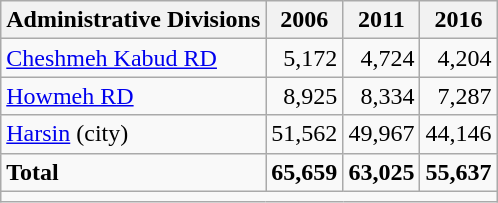<table class="wikitable">
<tr>
<th>Administrative Divisions</th>
<th>2006</th>
<th>2011</th>
<th>2016</th>
</tr>
<tr>
<td><a href='#'>Cheshmeh Kabud RD</a></td>
<td style="text-align: right;">5,172</td>
<td style="text-align: right;">4,724</td>
<td style="text-align: right;">4,204</td>
</tr>
<tr>
<td><a href='#'>Howmeh RD</a></td>
<td style="text-align: right;">8,925</td>
<td style="text-align: right;">8,334</td>
<td style="text-align: right;">7,287</td>
</tr>
<tr>
<td><a href='#'>Harsin</a> (city)</td>
<td style="text-align: right;">51,562</td>
<td style="text-align: right;">49,967</td>
<td style="text-align: right;">44,146</td>
</tr>
<tr>
<td><strong>Total</strong></td>
<td style="text-align: right;"><strong>65,659</strong></td>
<td style="text-align: right;"><strong>63,025</strong></td>
<td style="text-align: right;"><strong>55,637</strong></td>
</tr>
<tr>
<td colspan=4></td>
</tr>
</table>
